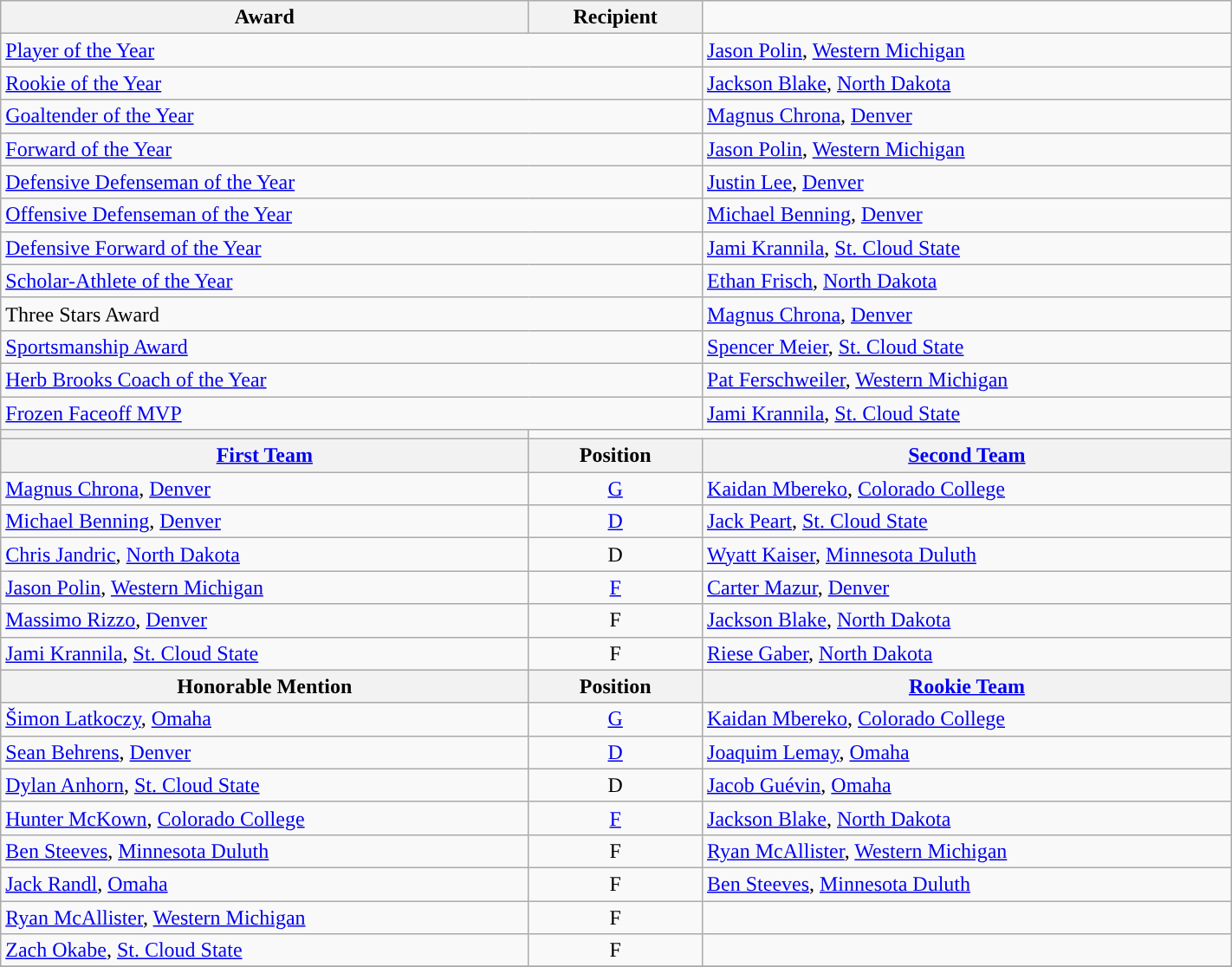<table class="wikitable" width=75%>
<tr>
<th>Award</th>
<th>Recipient </th>
</tr>
<tr>
<td colspan=2><a href='#'>Player of the Year</a></td>
<td><a href='#'>Jason Polin</a>, <a href='#'>Western Michigan</a></td>
</tr>
<tr>
<td colspan=2><a href='#'>Rookie of the Year</a></td>
<td><a href='#'>Jackson Blake</a>, <a href='#'>North Dakota</a></td>
</tr>
<tr>
<td colspan=2><a href='#'>Goaltender of the Year</a></td>
<td><a href='#'>Magnus Chrona</a>, <a href='#'>Denver</a></td>
</tr>
<tr>
<td colspan=2><a href='#'>Forward of the Year</a></td>
<td><a href='#'>Jason Polin</a>, <a href='#'>Western Michigan</a></td>
</tr>
<tr>
<td colspan=2><a href='#'>Defensive Defenseman of the Year</a></td>
<td><a href='#'>Justin Lee</a>, <a href='#'>Denver</a></td>
</tr>
<tr>
<td colspan=2><a href='#'>Offensive Defenseman of the Year</a></td>
<td><a href='#'>Michael Benning</a>, <a href='#'>Denver</a></td>
</tr>
<tr>
<td colspan=2><a href='#'>Defensive Forward of the Year</a></td>
<td><a href='#'>Jami Krannila</a>, <a href='#'>St. Cloud State</a></td>
</tr>
<tr>
<td colspan=2><a href='#'>Scholar-Athlete of the Year</a></td>
<td><a href='#'>Ethan Frisch</a>, <a href='#'>North Dakota</a></td>
</tr>
<tr>
<td colspan=2>Three Stars Award</td>
<td><a href='#'>Magnus Chrona</a>, <a href='#'>Denver</a></td>
</tr>
<tr>
<td colspan=2><a href='#'>Sportsmanship Award</a></td>
<td><a href='#'>Spencer Meier</a>, <a href='#'>St. Cloud State</a></td>
</tr>
<tr>
<td colspan=2><a href='#'>Herb Brooks Coach of the Year</a></td>
<td><a href='#'>Pat Ferschweiler</a>, <a href='#'>Western Michigan</a></td>
</tr>
<tr>
<td colspan=2><a href='#'>Frozen Faceoff MVP</a></td>
<td><a href='#'>Jami Krannila</a>, <a href='#'>St. Cloud State</a></td>
</tr>
<tr>
<th><a href='#'></a></th>
</tr>
<tr>
<th><a href='#'>First Team</a></th>
<th>  Position  </th>
<th><a href='#'>Second Team</a></th>
</tr>
<tr>
<td><a href='#'>Magnus Chrona</a>, <a href='#'>Denver</a></td>
<td align=center><a href='#'>G</a></td>
<td><a href='#'>Kaidan Mbereko</a>, <a href='#'>Colorado College</a></td>
</tr>
<tr>
<td><a href='#'>Michael Benning</a>, <a href='#'>Denver</a></td>
<td align=center><a href='#'>D</a></td>
<td><a href='#'>Jack Peart</a>, <a href='#'>St. Cloud State</a></td>
</tr>
<tr>
<td><a href='#'>Chris Jandric</a>, <a href='#'>North Dakota</a></td>
<td align=center>D</td>
<td><a href='#'>Wyatt Kaiser</a>, <a href='#'>Minnesota Duluth</a></td>
</tr>
<tr>
<td><a href='#'>Jason Polin</a>, <a href='#'>Western Michigan</a></td>
<td align=center><a href='#'>F</a></td>
<td><a href='#'>Carter Mazur</a>, <a href='#'>Denver</a></td>
</tr>
<tr>
<td><a href='#'>Massimo Rizzo</a>, <a href='#'>Denver</a></td>
<td align=center>F</td>
<td><a href='#'>Jackson Blake</a>, <a href='#'>North Dakota</a></td>
</tr>
<tr>
<td><a href='#'>Jami Krannila</a>, <a href='#'>St. Cloud State</a></td>
<td align=center>F</td>
<td><a href='#'>Riese Gaber</a>, <a href='#'>North Dakota</a></td>
</tr>
<tr>
<th>Honorable Mention</th>
<th>  Position  </th>
<th><a href='#'>Rookie Team</a></th>
</tr>
<tr>
<td><a href='#'>Šimon Latkoczy</a>, <a href='#'>Omaha</a></td>
<td align=center><a href='#'>G</a></td>
<td><a href='#'>Kaidan Mbereko</a>, <a href='#'>Colorado College</a></td>
</tr>
<tr>
<td><a href='#'>Sean Behrens</a>, <a href='#'>Denver</a></td>
<td align=center><a href='#'>D</a></td>
<td><a href='#'>Joaquim Lemay</a>, <a href='#'>Omaha</a></td>
</tr>
<tr>
<td><a href='#'>Dylan Anhorn</a>, <a href='#'>St. Cloud State</a></td>
<td align=center>D</td>
<td><a href='#'>Jacob Guévin</a>, <a href='#'>Omaha</a></td>
</tr>
<tr>
<td><a href='#'>Hunter McKown</a>, <a href='#'>Colorado College</a></td>
<td align=center><a href='#'>F</a></td>
<td><a href='#'>Jackson Blake</a>, <a href='#'>North Dakota</a></td>
</tr>
<tr>
<td><a href='#'>Ben Steeves</a>, <a href='#'>Minnesota Duluth</a></td>
<td align=center>F</td>
<td><a href='#'>Ryan McAllister</a>, <a href='#'>Western Michigan</a></td>
</tr>
<tr>
<td><a href='#'>Jack Randl</a>, <a href='#'>Omaha</a></td>
<td align=center>F</td>
<td><a href='#'>Ben Steeves</a>, <a href='#'>Minnesota Duluth</a></td>
</tr>
<tr>
<td><a href='#'>Ryan McAllister</a>, <a href='#'>Western Michigan</a></td>
<td align=center>F</td>
<td></td>
</tr>
<tr>
<td><a href='#'>Zach Okabe</a>, <a href='#'>St. Cloud State</a></td>
<td align=center>F</td>
<td></td>
</tr>
<tr>
</tr>
</table>
